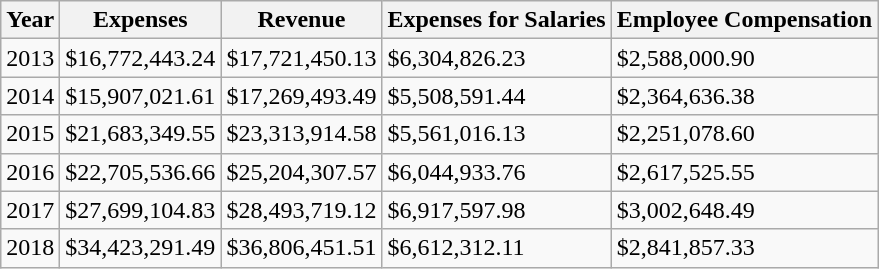<table class="wikitable sortable mw-collapsible">
<tr>
<th>Year</th>
<th>Expenses</th>
<th>Revenue</th>
<th>Expenses for Salaries</th>
<th>Employee Compensation</th>
</tr>
<tr>
<td>2013</td>
<td>$16,772,443.24</td>
<td>$17,721,450.13</td>
<td>$6,304,826.23</td>
<td>$2,588,000.90</td>
</tr>
<tr>
<td>2014</td>
<td>$15,907,021.61</td>
<td>$17,269,493.49</td>
<td>$5,508,591.44</td>
<td>$2,364,636.38</td>
</tr>
<tr>
<td>2015</td>
<td>$21,683,349.55</td>
<td>$23,313,914.58</td>
<td>$5,561,016.13</td>
<td>$2,251,078.60</td>
</tr>
<tr>
<td>2016</td>
<td>$22,705,536.66</td>
<td>$25,204,307.57</td>
<td>$6,044,933.76</td>
<td>$2,617,525.55</td>
</tr>
<tr>
<td>2017</td>
<td>$27,699,104.83</td>
<td>$28,493,719.12</td>
<td>$6,917,597.98</td>
<td>$3,002,648.49</td>
</tr>
<tr>
<td>2018</td>
<td>$34,423,291.49</td>
<td>$36,806,451.51</td>
<td>$6,612,312.11</td>
<td>$2,841,857.33</td>
</tr>
</table>
